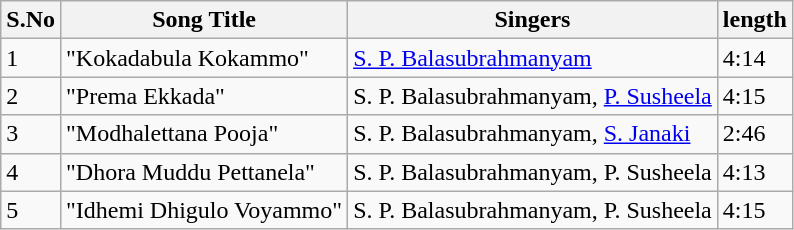<table class="wikitable">
<tr>
<th>S.No</th>
<th>Song Title</th>
<th>Singers</th>
<th>length</th>
</tr>
<tr>
<td>1</td>
<td>"Kokadabula Kokammo"</td>
<td><a href='#'>S. P. Balasubrahmanyam</a></td>
<td>4:14</td>
</tr>
<tr>
<td>2</td>
<td>"Prema Ekkada"</td>
<td>S. P. Balasubrahmanyam, <a href='#'>P. Susheela</a></td>
<td>4:15</td>
</tr>
<tr>
<td>3</td>
<td>"Modhalettana Pooja"</td>
<td>S. P. Balasubrahmanyam, <a href='#'>S. Janaki</a></td>
<td>2:46</td>
</tr>
<tr>
<td>4</td>
<td>"Dhora Muddu Pettanela"</td>
<td>S. P. Balasubrahmanyam, P. Susheela</td>
<td>4:13</td>
</tr>
<tr>
<td>5</td>
<td>"Idhemi Dhigulo Voyammo"</td>
<td>S. P. Balasubrahmanyam, P. Susheela</td>
<td>4:15</td>
</tr>
</table>
